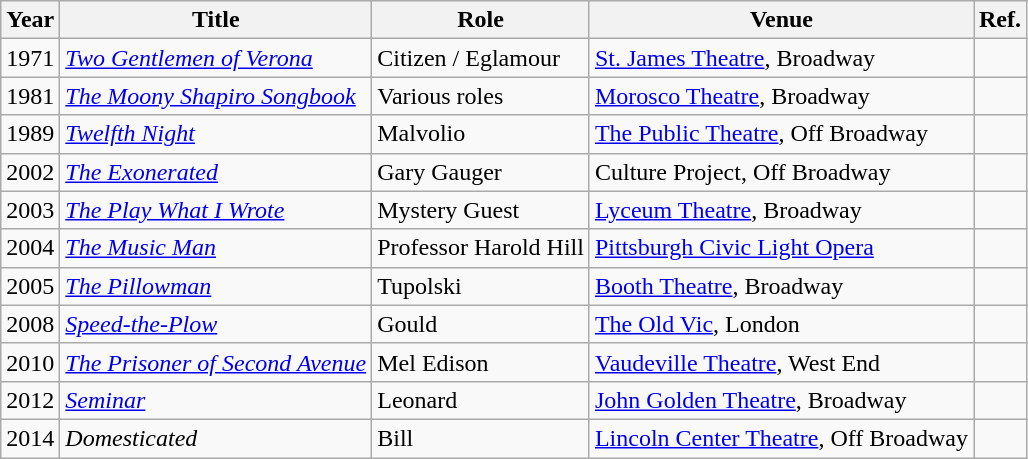<table class="wikitable sortable">
<tr>
<th>Year</th>
<th>Title</th>
<th>Role</th>
<th class="unsortable">Venue</th>
<th>Ref.</th>
</tr>
<tr>
<td>1971</td>
<td><em><a href='#'>Two Gentlemen of Verona</a></em></td>
<td>Citizen / Eglamour</td>
<td><a href='#'>St. James Theatre</a>, Broadway</td>
<td></td>
</tr>
<tr>
<td>1981</td>
<td data-sort-value="Moony Shapiro Songbook, The"><em><a href='#'>The Moony Shapiro Songbook</a></em></td>
<td>Various roles</td>
<td><a href='#'>Morosco Theatre</a>, Broadway</td>
<td></td>
</tr>
<tr>
<td>1989</td>
<td><em><a href='#'>Twelfth Night</a></em></td>
<td>Malvolio</td>
<td><a href='#'>The Public Theatre</a>, Off Broadway</td>
<td></td>
</tr>
<tr>
<td>2002</td>
<td data-sort-value="Exonerated, The"><em><a href='#'>The Exonerated</a></em></td>
<td>Gary Gauger</td>
<td>Culture Project, Off Broadway</td>
<td></td>
</tr>
<tr>
<td>2003</td>
<td data-sort-value="Play What I Wrote, The"><em><a href='#'>The Play What I Wrote</a></em></td>
<td>Mystery Guest</td>
<td><a href='#'>Lyceum Theatre</a>, Broadway</td>
<td></td>
</tr>
<tr>
<td>2004</td>
<td data-sort-value="Music Man, The"><em><a href='#'>The Music Man</a></em></td>
<td>Professor Harold Hill</td>
<td><a href='#'>Pittsburgh Civic Light Opera</a></td>
<td></td>
</tr>
<tr>
<td>2005</td>
<td data-sort-value="Pillowman, The"><em><a href='#'>The Pillowman</a></em></td>
<td>Tupolski</td>
<td><a href='#'>Booth Theatre</a>, Broadway</td>
<td></td>
</tr>
<tr>
<td>2008</td>
<td><em><a href='#'>Speed-the-Plow</a></em></td>
<td>Gould</td>
<td><a href='#'>The Old Vic</a>, London</td>
<td></td>
</tr>
<tr>
<td>2010</td>
<td data-sort-value="Prisoner of Second Avenue, The"><em><a href='#'>The Prisoner of Second Avenue</a></em></td>
<td>Mel Edison</td>
<td><a href='#'>Vaudeville Theatre</a>, West End</td>
<td></td>
</tr>
<tr>
<td>2012</td>
<td><em><a href='#'>Seminar</a></em></td>
<td>Leonard</td>
<td><a href='#'>John Golden Theatre</a>, Broadway</td>
<td></td>
</tr>
<tr>
<td>2014</td>
<td><em>Domesticated</em></td>
<td>Bill</td>
<td><a href='#'>Lincoln Center Theatre</a>, Off Broadway</td>
<td></td>
</tr>
</table>
